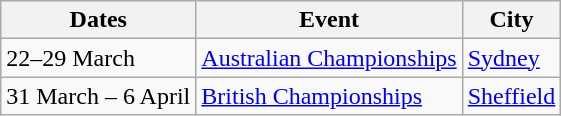<table class="wikitable">
<tr>
<th>Dates</th>
<th>Event</th>
<th>City</th>
</tr>
<tr>
<td>22–29 March</td>
<td> <a href='#'>Australian Championships</a></td>
<td><a href='#'>Sydney</a></td>
</tr>
<tr>
<td>31 March – 6 April</td>
<td> <a href='#'>British Championships</a></td>
<td><a href='#'>Sheffield</a></td>
</tr>
</table>
